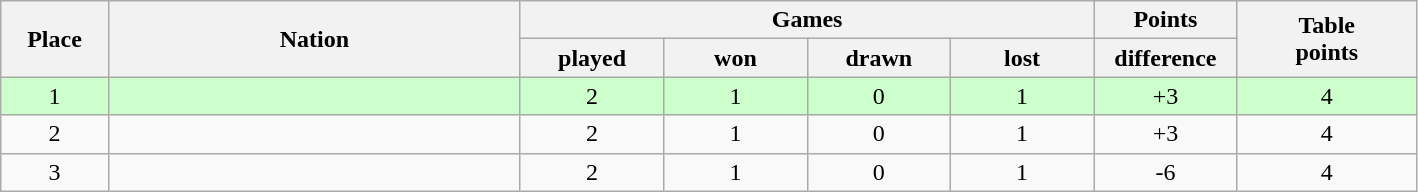<table class="wikitable">
<tr>
<th rowspan="2" width="6%">Place</th>
<th rowspan="2" width="23%">Nation</th>
<th colspan="4" width="40%">Games</th>
<th>Points</th>
<th rowspan="2" width="10%">Table<br>points</th>
</tr>
<tr>
<th width="8%">played</th>
<th width="8%">won</th>
<th width="8%">drawn</th>
<th width="8%">lost</th>
<th width="8%">difference</th>
</tr>
<tr bgcolor="ccffcc" align="center">
<td>1</td>
<td align="left"></td>
<td>2</td>
<td>1</td>
<td>0</td>
<td>1</td>
<td>+3</td>
<td>4</td>
</tr>
<tr align="center">
<td>2</td>
<td align="left"></td>
<td>2</td>
<td>1</td>
<td>0</td>
<td>1</td>
<td>+3</td>
<td>4</td>
</tr>
<tr align="center">
<td>3</td>
<td align="left"></td>
<td>2</td>
<td>1</td>
<td>0</td>
<td>1</td>
<td>-6</td>
<td>4</td>
</tr>
</table>
